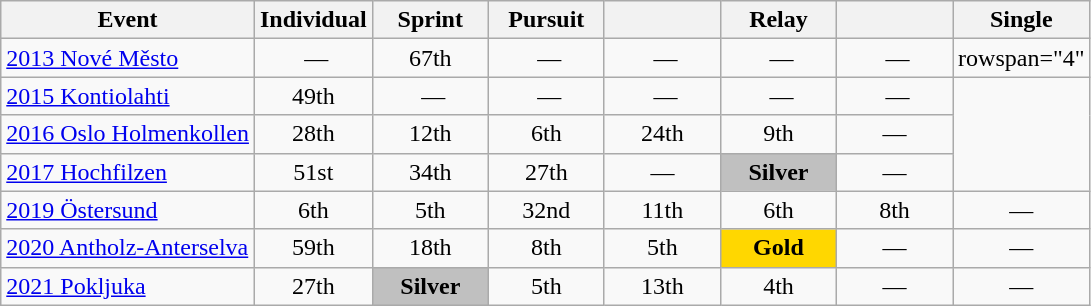<table class="wikitable" style="text-align: center;">
<tr>
<th>Event</th>
<th style="width:70px;">Individual</th>
<th style="width:70px;">Sprint</th>
<th style="width:70px;">Pursuit</th>
<th style="width:70px;"></th>
<th style="width:70px;">Relay</th>
<th style="width:70px;"></th>
<th style="width:70px;">Single </th>
</tr>
<tr>
<td align=left> <a href='#'>2013 Nové Město</a></td>
<td> —</td>
<td>67th</td>
<td> —</td>
<td> —</td>
<td> —</td>
<td> —</td>
<td>rowspan="4" </td>
</tr>
<tr>
<td align=left> <a href='#'>2015 Kontiolahti</a></td>
<td>49th</td>
<td> —</td>
<td> —</td>
<td> —</td>
<td> —</td>
<td> —</td>
</tr>
<tr>
<td align=left> <a href='#'>2016 Oslo Holmenkollen</a></td>
<td>28th</td>
<td>12th</td>
<td>6th</td>
<td>24th</td>
<td>9th</td>
<td>—</td>
</tr>
<tr>
<td align=left> <a href='#'>2017 Hochfilzen</a></td>
<td>51st</td>
<td>34th</td>
<td>27th</td>
<td>—</td>
<td style="background:silver;"><strong>Silver</strong></td>
<td>—</td>
</tr>
<tr>
<td align=left> <a href='#'>2019 Östersund</a></td>
<td>6th</td>
<td>5th</td>
<td>32nd</td>
<td>11th</td>
<td>6th</td>
<td>8th</td>
<td>—</td>
</tr>
<tr>
<td align=left> <a href='#'>2020 Antholz-Anterselva</a></td>
<td>59th</td>
<td>18th</td>
<td>8th</td>
<td>5th</td>
<td style="background:gold;"><strong>Gold</strong></td>
<td>—</td>
<td>—</td>
</tr>
<tr>
<td align=left> <a href='#'>2021 Pokljuka</a></td>
<td>27th</td>
<td style="background:silver;"><strong>Silver</strong></td>
<td>5th</td>
<td>13th</td>
<td>4th</td>
<td>—</td>
<td>—</td>
</tr>
</table>
